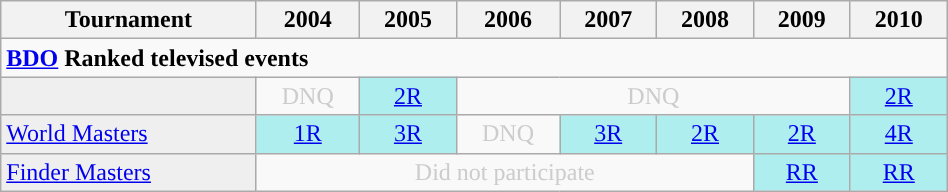<table class="wikitable" style="width:50%; margin:0">
<tr>
<th>Tournament</th>
<th>2004</th>
<th>2005</th>
<th>2006</th>
<th>2007</th>
<th>2008</th>
<th>2009</th>
<th>2010</th>
</tr>
<tr>
<td colspan="25" align="left"><strong><a href='#'>BDO</a> Ranked televised events</strong></td>
</tr>
<tr>
<td style="background:#efefef;"></td>
<td style="text-align:center; color:#ccc;">DNQ</td>
<td style="text-align:center; background:#afeeee;"><a href='#'>2R</a></td>
<td colspan="4" style="text-align:center; color:#ccc;">DNQ</td>
<td style="text-align:center; background:#afeeee;"><a href='#'>2R</a></td>
</tr>
<tr>
<td style="background:#efefef;"><a href='#'>World Masters</a></td>
<td style="text-align:center; background:#afeeee;"><a href='#'>1R</a></td>
<td style="text-align:center; background:#afeeee;"><a href='#'>3R</a></td>
<td style="text-align:center; color:#ccc;">DNQ</td>
<td style="text-align:center; background:#afeeee;"><a href='#'>3R</a></td>
<td style="text-align:center; background:#afeeee;"><a href='#'>2R</a></td>
<td style="text-align:center; background:#afeeee;"><a href='#'>2R</a></td>
<td style="text-align:center; background:#afeeee;"><a href='#'>4R</a></td>
</tr>
<tr>
<td style="background:#efefef;"><a href='#'>Finder Masters</a></td>
<td colspan="5" style="text-align:center; color:#ccc;">Did not participate</td>
<td style="text-align:center; background:#afeeee;"><a href='#'>RR</a></td>
<td style="text-align:center; background:#afeeee;"><a href='#'>RR</a></td>
</tr>
</table>
